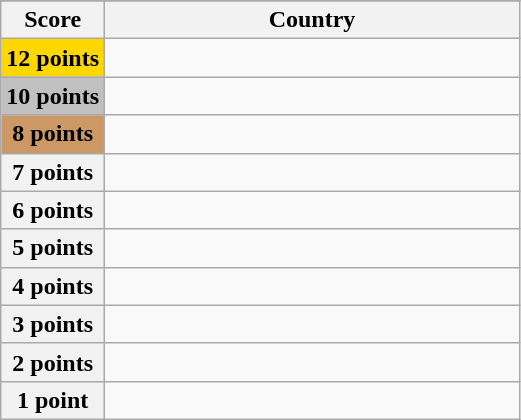<table class="wikitable">
<tr>
</tr>
<tr>
<th scope="col" width="20%">Score</th>
<th scope="col">Country</th>
</tr>
<tr>
<th scope="row" style="background:gold">12 points</th>
<td></td>
</tr>
<tr>
<th scope="row" style="background:silver">10 points</th>
<td></td>
</tr>
<tr>
<th scope="row" style="background:#CC9966">8 points</th>
<td></td>
</tr>
<tr>
<th scope="row">7 points</th>
<td></td>
</tr>
<tr>
<th scope="row">6 points</th>
<td></td>
</tr>
<tr>
<th scope="row">5 points</th>
<td></td>
</tr>
<tr>
<th scope="row">4 points</th>
<td></td>
</tr>
<tr>
<th scope="row">3 points</th>
<td></td>
</tr>
<tr>
<th scope="row">2 points</th>
<td></td>
</tr>
<tr>
<th scope="row">1 point</th>
<td></td>
</tr>
</table>
